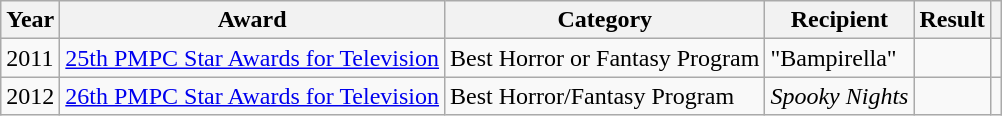<table class="wikitable">
<tr>
<th>Year</th>
<th>Award</th>
<th>Category</th>
<th>Recipient</th>
<th>Result</th>
<th></th>
</tr>
<tr>
<td>2011</td>
<td><a href='#'>25th PMPC Star Awards for Television</a></td>
<td>Best Horror or Fantasy Program</td>
<td>"Bampirella"</td>
<td></td>
<td></td>
</tr>
<tr>
<td>2012</td>
<td><a href='#'>26th PMPC Star Awards for Television</a></td>
<td>Best Horror/Fantasy Program</td>
<td><em>Spooky Nights</em></td>
<td></td>
<td></td>
</tr>
</table>
